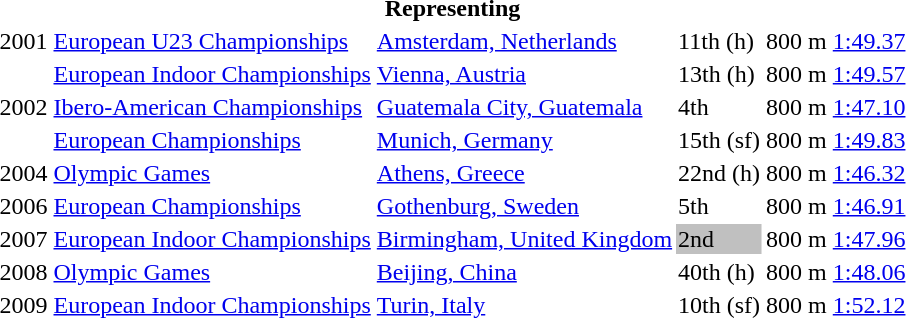<table>
<tr>
<th colspan="6">Representing </th>
</tr>
<tr>
<td>2001</td>
<td><a href='#'>European U23 Championships</a></td>
<td><a href='#'>Amsterdam, Netherlands</a></td>
<td>11th (h)</td>
<td>800 m</td>
<td><a href='#'>1:49.37</a></td>
</tr>
<tr>
<td rowspan=3>2002</td>
<td><a href='#'>European Indoor Championships</a></td>
<td><a href='#'>Vienna, Austria</a></td>
<td>13th (h)</td>
<td>800 m</td>
<td><a href='#'>1:49.57</a></td>
</tr>
<tr>
<td><a href='#'>Ibero-American Championships</a></td>
<td><a href='#'>Guatemala City, Guatemala</a></td>
<td>4th</td>
<td>800 m</td>
<td><a href='#'>1:47.10</a></td>
</tr>
<tr>
<td><a href='#'>European Championships</a></td>
<td><a href='#'>Munich, Germany</a></td>
<td>15th (sf)</td>
<td>800 m</td>
<td><a href='#'>1:49.83</a></td>
</tr>
<tr>
<td>2004</td>
<td><a href='#'>Olympic Games</a></td>
<td><a href='#'>Athens, Greece</a></td>
<td>22nd (h)</td>
<td>800 m</td>
<td><a href='#'>1:46.32</a></td>
</tr>
<tr>
<td>2006</td>
<td><a href='#'>European Championships</a></td>
<td><a href='#'>Gothenburg, Sweden</a></td>
<td>5th</td>
<td>800 m</td>
<td><a href='#'>1:46.91</a></td>
</tr>
<tr>
<td>2007</td>
<td><a href='#'>European Indoor Championships</a></td>
<td><a href='#'>Birmingham, United Kingdom</a></td>
<td bgcolor=silver>2nd</td>
<td>800 m</td>
<td><a href='#'>1:47.96</a></td>
</tr>
<tr>
<td>2008</td>
<td><a href='#'>Olympic Games</a></td>
<td><a href='#'>Beijing, China</a></td>
<td>40th (h)</td>
<td>800 m</td>
<td><a href='#'>1:48.06</a></td>
</tr>
<tr>
<td>2009</td>
<td><a href='#'>European Indoor Championships</a></td>
<td><a href='#'>Turin, Italy</a></td>
<td>10th (sf)</td>
<td>800 m</td>
<td><a href='#'>1:52.12</a></td>
</tr>
</table>
